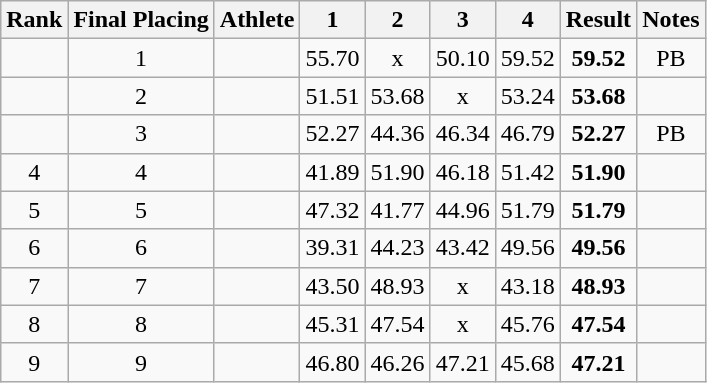<table class="wikitable sortable" style="text-align:center">
<tr>
<th>Rank</th>
<th>Final Placing</th>
<th>Athlete</th>
<th>1</th>
<th>2</th>
<th>3</th>
<th>4</th>
<th>Result</th>
<th>Notes</th>
</tr>
<tr>
<td></td>
<td>1</td>
<td align=left></td>
<td>55.70</td>
<td>x</td>
<td>50.10</td>
<td>59.52</td>
<td><strong>59.52</strong></td>
<td>PB</td>
</tr>
<tr>
<td></td>
<td>2</td>
<td align=left></td>
<td>51.51</td>
<td>53.68</td>
<td>x</td>
<td>53.24</td>
<td><strong>53.68</strong></td>
<td></td>
</tr>
<tr>
<td></td>
<td>3</td>
<td align=left></td>
<td>52.27</td>
<td>44.36</td>
<td>46.34</td>
<td>46.79</td>
<td><strong>52.27</strong></td>
<td>PB</td>
</tr>
<tr>
<td>4</td>
<td>4</td>
<td align=left></td>
<td>41.89</td>
<td>51.90</td>
<td>46.18</td>
<td>51.42</td>
<td><strong>51.90</strong></td>
<td></td>
</tr>
<tr>
<td>5</td>
<td>5</td>
<td align=left></td>
<td>47.32</td>
<td>41.77</td>
<td>44.96</td>
<td>51.79</td>
<td><strong>51.79</strong></td>
<td></td>
</tr>
<tr>
<td>6</td>
<td>6</td>
<td align=left></td>
<td>39.31</td>
<td>44.23</td>
<td>43.42</td>
<td>49.56</td>
<td><strong>49.56</strong></td>
<td></td>
</tr>
<tr>
<td>7</td>
<td>7</td>
<td align=left></td>
<td>43.50</td>
<td>48.93</td>
<td>x</td>
<td>43.18</td>
<td><strong>48.93</strong></td>
<td></td>
</tr>
<tr>
<td>8</td>
<td>8</td>
<td align=left></td>
<td>45.31</td>
<td>47.54</td>
<td>x</td>
<td>45.76</td>
<td><strong>47.54</strong></td>
<td></td>
</tr>
<tr>
<td>9</td>
<td>9</td>
<td align=left></td>
<td>46.80</td>
<td>46.26</td>
<td>47.21</td>
<td>45.68</td>
<td><strong>47.21</strong></td>
<td></td>
</tr>
</table>
